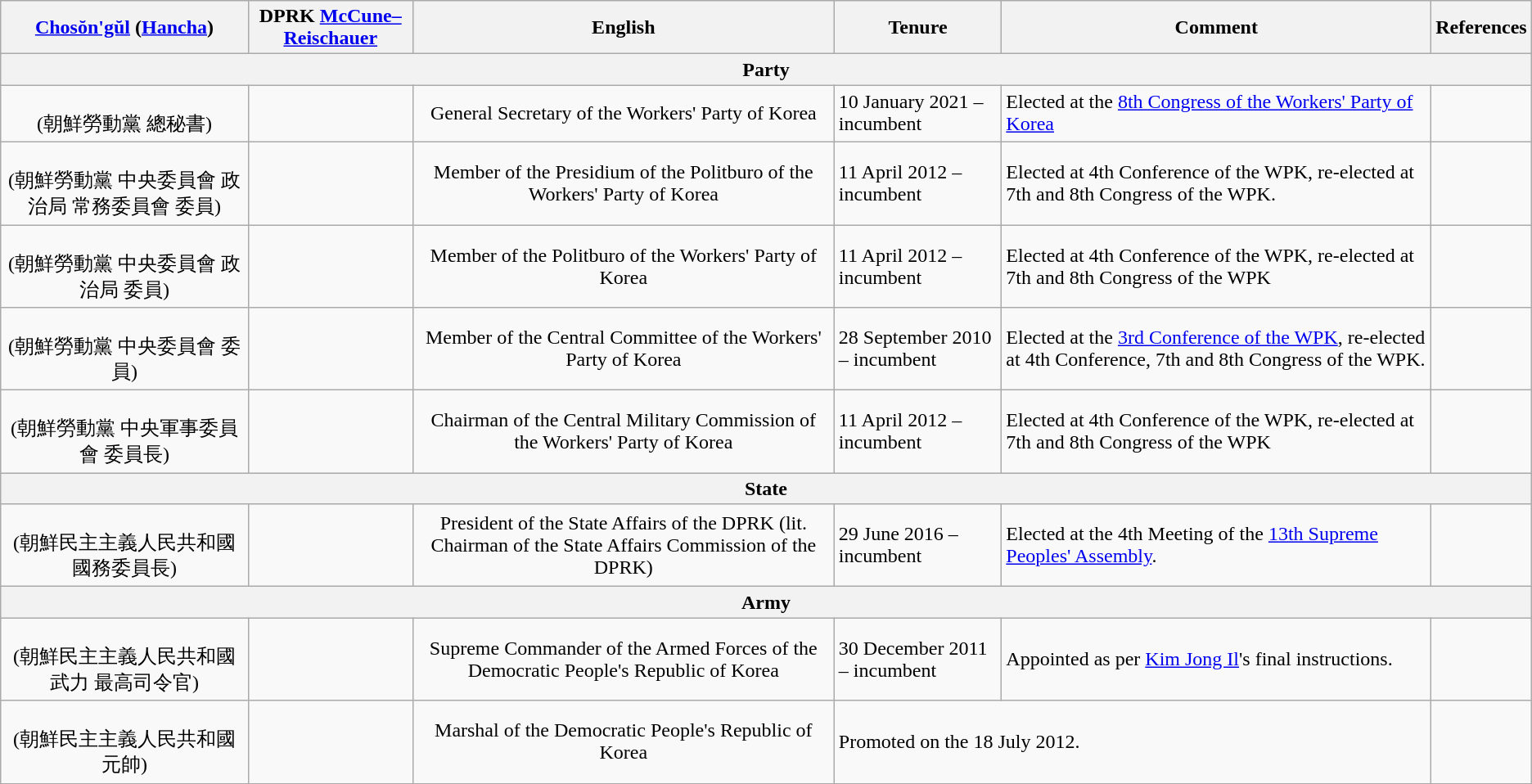<table class="wikitable sortable">
<tr>
<th><a href='#'>Chosŏn'gŭl</a> (<a href='#'>Hancha</a>)</th>
<th>DPRK <a href='#'>McCune–Reischauer</a></th>
<th>English</th>
<th>Tenure</th>
<th>Comment</th>
<th class="unsortable">References</th>
</tr>
<tr>
<th colspan="6">Party</th>
</tr>
<tr>
<td align="center"><br>(朝鮮勞動黨 總秘書)</td>
<td align="center"></td>
<td align="center">General Secretary of the Workers' Party of Korea</td>
<td>10 January 2021 – incumbent</td>
<td>Elected at the <a href='#'>8th Congress of the Workers' Party of Korea</a></td>
<td></td>
</tr>
<tr>
<td align="center"><br>(朝鮮勞動黨 中央委員會 政治局 常務委員會 委員)</td>
<td></td>
<td align="center">Member of the Presidium of the Politburo of the Workers' Party of Korea</td>
<td>11 April 2012 – incumbent</td>
<td>Elected at 4th Conference of the WPK, re-elected at 7th and 8th Congress of the WPK.</td>
<td></td>
</tr>
<tr>
<td align="center"><br>(朝鮮勞動黨 中央委員會 政治局 委員)</td>
<td></td>
<td align="center">Member of the Politburo of the Workers' Party of Korea</td>
<td>11 April 2012 – incumbent</td>
<td>Elected at 4th Conference of the WPK, re-elected at 7th and 8th Congress of the WPK</td>
<td></td>
</tr>
<tr>
<td align="center"><br>(朝鮮勞動黨 中央委員會 委員)</td>
<td align="center"></td>
<td align="center">Member of the Central Committee of the Workers' Party of Korea</td>
<td>28 September 2010 – incumbent</td>
<td>Elected at the <a href='#'>3rd Conference of the WPK</a>, re-elected at 4th Conference, 7th and 8th Congress of the WPK.</td>
<td></td>
</tr>
<tr>
<td align="center"><br>(朝鮮勞動黨 中央軍事委員會 委員長)</td>
<td align="center"></td>
<td align="center">Chairman of the Central Military Commission of the Workers' Party of Korea</td>
<td>11 April 2012 – incumbent</td>
<td>Elected at 4th Conference of the WPK, re-elected at 7th and 8th Congress of the WPK</td>
<td></td>
</tr>
<tr>
<th colspan="6">State</th>
</tr>
<tr>
<td align="center"><br>(朝鮮民主主義人民共和國 國務委員長)</td>
<td align="center"></td>
<td align="center">President of the State Affairs of the DPRK (lit. Chairman of the State Affairs Commission of the DPRK)</td>
<td>29 June 2016 – incumbent</td>
<td>Elected at the 4th Meeting of the <a href='#'>13th Supreme Peoples' Assembly</a>.</td>
<td></td>
</tr>
<tr>
<th colspan="6">Army</th>
</tr>
<tr>
<td align="center"><br>(朝鮮民主主義人民共和國武力 最高司令官)</td>
<td align="center"></td>
<td align="center">Supreme Commander of the Armed Forces of the Democratic People's Republic of Korea</td>
<td>30 December 2011 – incumbent</td>
<td>Appointed as per <a href='#'>Kim Jong Il</a>'s final instructions.</td>
<td></td>
</tr>
<tr>
<td align="center"><br>(朝鮮民主主義人民共和國 元帥)</td>
<td align="center"></td>
<td align="center">Marshal of the Democratic People's Republic of Korea</td>
<td colspan="2">Promoted on the 18 July 2012.</td>
<td></td>
</tr>
</table>
